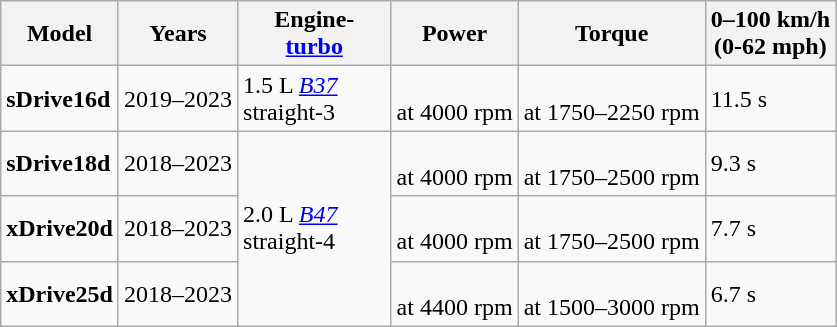<table class="wikitable sortable">
<tr>
<th>Model</th>
<th>Years</th>
<th>Engine-<br> <a href='#'>turbo</a></th>
<th>Power</th>
<th>Torque</th>
<th>0–100 km/h<br> (0-62 mph)</th>
</tr>
<tr>
<td><strong>sDrive16d</strong></td>
<td>2019–2023</td>
<td>1.5 L <a href='#'><em>B37</em></a> <br> straight-3</td>
<td> <br> at 4000 rpm</td>
<td> <br> at 1750–2250 rpm</td>
<td>11.5 s</td>
</tr>
<tr>
<td><strong>sDrive18d</strong></td>
<td>2018–2023</td>
<td rowspan=3>2.0 L <a href='#'><em>B47</em></a>         <br> straight-4</td>
<td> <br> at 4000 rpm</td>
<td> <br> at 1750–2500 rpm</td>
<td>9.3 s</td>
</tr>
<tr>
<td><strong>xDrive20d</strong></td>
<td>2018–2023</td>
<td> <br> at 4000 rpm</td>
<td> <br> at 1750–2500 rpm</td>
<td>7.7 s</td>
</tr>
<tr>
<td><strong>xDrive25d</strong></td>
<td>2018–2023</td>
<td> <br> at 4400 rpm</td>
<td> <br> at 1500–3000 rpm</td>
<td>6.7 s</td>
</tr>
</table>
